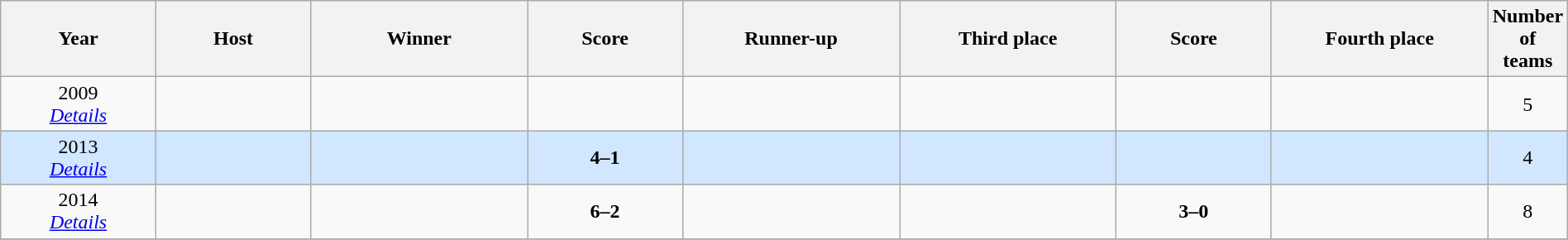<table class="wikitable" style="text-align:center;width:100%">
<tr>
<th width=10%>Year</th>
<th width=10%>Host</th>
<th width=14%>Winner</th>
<th width=10%>Score</th>
<th width=14%>Runner-up</th>
<th width=14%>Third place</th>
<th width=10%>Score</th>
<th width=14%>Fourth place</th>
<th width=4%>Number of teams</th>
</tr>
<tr>
<td>2009<br><em><a href='#'>Details</a></em></td>
<td></td>
<td><strong></strong></td>
<td></td>
<td></td>
<td></td>
<td></td>
<td></td>
<td>5</td>
</tr>
<tr bgcolor=#D0E7FF>
<td>2013<br><em><a href='#'>Details</a></em></td>
<td></td>
<td><strong></strong></td>
<td><strong>4–1</strong></td>
<td></td>
<td></td>
<td></td>
<td></td>
<td>4</td>
</tr>
<tr>
<td>2014<br><em><a href='#'>Details</a></em></td>
<td></td>
<td><strong></strong></td>
<td><strong>6–2</strong></td>
<td></td>
<td></td>
<td><strong>3–0</strong></td>
<td></td>
<td>8</td>
</tr>
<tr>
</tr>
</table>
